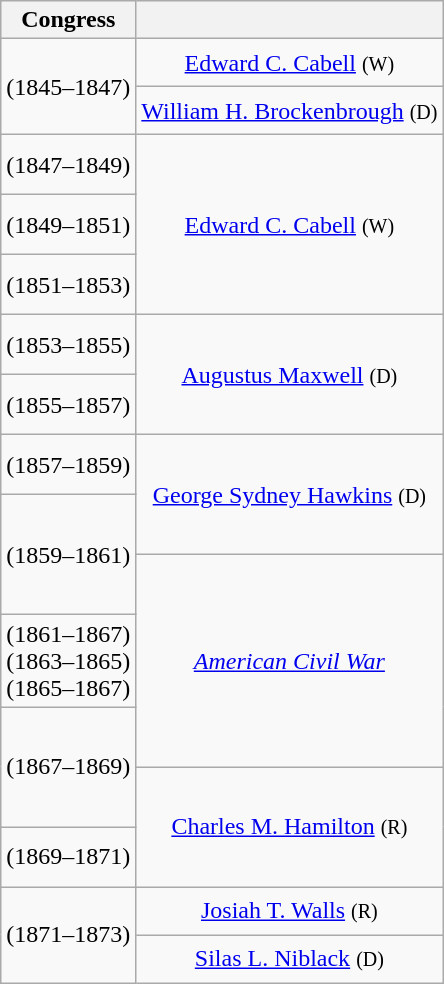<table class=wikitable style="text-align:center">
<tr>
<th>Congress</th>
<th></th>
</tr>
<tr style="height:2em">
<td rowspan=2><strong></strong> (1845–1847)</td>
<td><a href='#'>Edward C. Cabell</a> <small>(W)</small></td>
</tr>
<tr style="height:2em">
<td><a href='#'>William H. Brockenbrough</a> <small>(D)</small></td>
</tr>
<tr style="height:2.5em">
<td><strong></strong> (1847–1849)</td>
<td rowspan=3 ><a href='#'>Edward C. Cabell</a> <small>(W)</small></td>
</tr>
<tr style="height:2.5em">
<td><strong></strong> (1849–1851)</td>
</tr>
<tr style="height:2.5em">
<td><strong></strong> (1851–1853)</td>
</tr>
<tr style="height:2.5em">
<td><strong></strong> (1853–1855)</td>
<td rowspan=2 ><a href='#'>Augustus Maxwell</a> <small>(D)</small></td>
</tr>
<tr style="height:2.5em">
<td><strong></strong> (1855–1857)</td>
</tr>
<tr style="height:2.5em">
<td><strong></strong> (1857–1859)</td>
<td rowspan=2 ><a href='#'>George Sydney Hawkins</a> <small>(D)</small></td>
</tr>
<tr style="height:2.5em">
<td rowspan=2><strong></strong> (1859–1861)</td>
</tr>
<tr style="height:2.5em">
<td rowspan=3 ><em><a href='#'>American Civil War</a></em></td>
</tr>
<tr style="height:2.5em">
<td><strong></strong> (1861–1867)<br><strong></strong> (1863–1865)<br><strong></strong> (1865–1867)</td>
</tr>
<tr style="height:2.5em">
<td rowspan=2><strong></strong> (1867–1869)</td>
</tr>
<tr style="height:2.5em">
<td rowspan=2 ><a href='#'>Charles M. Hamilton</a> <small>(R)</small></td>
</tr>
<tr style="height:2.5em">
<td><strong></strong> (1869–1871)</td>
</tr>
<tr style="height:2em">
<td rowspan=2><strong></strong> (1871–1873)</td>
<td><a href='#'>Josiah T. Walls</a> <small>(R)</small></td>
</tr>
<tr style="height:2em">
<td><a href='#'>Silas L. Niblack</a> <small>(D)</small></td>
</tr>
</table>
